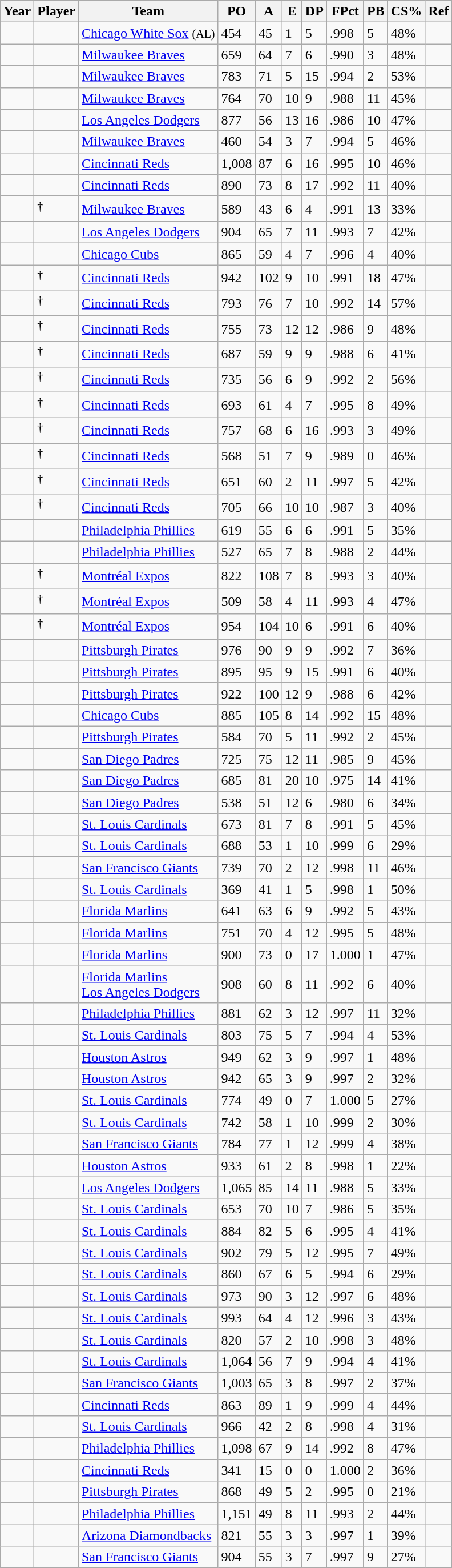<table class="wikitable sortable" border="1">
<tr>
<th>Year</th>
<th>Player</th>
<th>Team</th>
<th>PO</th>
<th>A</th>
<th>E</th>
<th>DP</th>
<th>FPct</th>
<th>PB</th>
<th>CS%</th>
<th class="unsortable">Ref</th>
</tr>
<tr>
<td></td>
<td></td>
<td><a href='#'>Chicago White Sox</a> <small>(AL)</small></td>
<td>454</td>
<td>45</td>
<td>1</td>
<td>5</td>
<td>.998</td>
<td>5</td>
<td>48%</td>
<td></td>
</tr>
<tr>
<td></td>
<td></td>
<td><a href='#'>Milwaukee Braves</a></td>
<td>659</td>
<td>64</td>
<td>7</td>
<td>6</td>
<td>.990</td>
<td>3</td>
<td>48%</td>
<td></td>
</tr>
<tr>
<td></td>
<td></td>
<td><a href='#'>Milwaukee Braves</a></td>
<td>783</td>
<td>71</td>
<td>5</td>
<td>15</td>
<td>.994</td>
<td>2</td>
<td>53%</td>
<td></td>
</tr>
<tr>
<td></td>
<td></td>
<td><a href='#'>Milwaukee Braves</a></td>
<td>764</td>
<td>70</td>
<td>10</td>
<td>9</td>
<td>.988</td>
<td>11</td>
<td>45%</td>
<td></td>
</tr>
<tr>
<td></td>
<td></td>
<td><a href='#'>Los Angeles Dodgers</a></td>
<td>877</td>
<td>56</td>
<td>13</td>
<td>16</td>
<td>.986</td>
<td>10</td>
<td>47%</td>
<td></td>
</tr>
<tr>
<td></td>
<td></td>
<td><a href='#'>Milwaukee Braves</a></td>
<td>460</td>
<td>54</td>
<td>3</td>
<td>7</td>
<td>.994</td>
<td>5</td>
<td>46%</td>
<td></td>
</tr>
<tr>
<td></td>
<td></td>
<td><a href='#'>Cincinnati Reds</a></td>
<td>1,008</td>
<td>87</td>
<td>6</td>
<td>16</td>
<td>.995</td>
<td>10</td>
<td>46%</td>
<td></td>
</tr>
<tr>
<td></td>
<td></td>
<td><a href='#'>Cincinnati Reds</a></td>
<td>890</td>
<td>73</td>
<td>8</td>
<td>17</td>
<td>.992</td>
<td>11</td>
<td>40%</td>
<td></td>
</tr>
<tr>
<td></td>
<td><sup>†</sup></td>
<td><a href='#'>Milwaukee Braves</a></td>
<td>589</td>
<td>43</td>
<td>6</td>
<td>4</td>
<td>.991</td>
<td>13</td>
<td>33%</td>
<td></td>
</tr>
<tr>
<td></td>
<td></td>
<td><a href='#'>Los Angeles Dodgers</a></td>
<td>904</td>
<td>65</td>
<td>7</td>
<td>11</td>
<td>.993</td>
<td>7</td>
<td>42%</td>
<td></td>
</tr>
<tr>
<td></td>
<td></td>
<td><a href='#'>Chicago Cubs</a></td>
<td>865</td>
<td>59</td>
<td>4</td>
<td>7</td>
<td>.996</td>
<td>4</td>
<td>40%</td>
<td></td>
</tr>
<tr>
<td></td>
<td><sup>†</sup></td>
<td><a href='#'>Cincinnati Reds</a></td>
<td>942</td>
<td>102</td>
<td>9</td>
<td>10</td>
<td>.991</td>
<td>18</td>
<td>47%</td>
<td></td>
</tr>
<tr>
<td></td>
<td><sup>†</sup></td>
<td><a href='#'>Cincinnati Reds</a></td>
<td>793</td>
<td>76</td>
<td>7</td>
<td>10</td>
<td>.992</td>
<td>14</td>
<td>57%</td>
<td></td>
</tr>
<tr>
<td></td>
<td><sup>†</sup></td>
<td><a href='#'>Cincinnati Reds</a></td>
<td>755</td>
<td>73</td>
<td>12</td>
<td>12</td>
<td>.986</td>
<td>9</td>
<td>48%</td>
<td></td>
</tr>
<tr>
<td></td>
<td><sup>†</sup></td>
<td><a href='#'>Cincinnati Reds</a></td>
<td>687</td>
<td>59</td>
<td>9</td>
<td>9</td>
<td>.988</td>
<td>6</td>
<td>41%</td>
<td></td>
</tr>
<tr>
<td></td>
<td><sup>†</sup></td>
<td><a href='#'>Cincinnati Reds</a></td>
<td>735</td>
<td>56</td>
<td>6</td>
<td>9</td>
<td>.992</td>
<td>2</td>
<td>56%</td>
<td></td>
</tr>
<tr>
<td></td>
<td><sup>†</sup></td>
<td><a href='#'>Cincinnati Reds</a></td>
<td>693</td>
<td>61</td>
<td>4</td>
<td>7</td>
<td>.995</td>
<td>8</td>
<td>49%</td>
<td></td>
</tr>
<tr>
<td></td>
<td><sup>†</sup></td>
<td><a href='#'>Cincinnati Reds</a></td>
<td>757</td>
<td>68</td>
<td>6</td>
<td>16</td>
<td>.993</td>
<td>3</td>
<td>49%</td>
<td></td>
</tr>
<tr>
<td></td>
<td><sup>†</sup></td>
<td><a href='#'>Cincinnati Reds</a></td>
<td>568</td>
<td>51</td>
<td>7</td>
<td>9</td>
<td>.989</td>
<td>0</td>
<td>46%</td>
<td></td>
</tr>
<tr>
<td></td>
<td><sup>†</sup></td>
<td><a href='#'>Cincinnati Reds</a></td>
<td>651</td>
<td>60</td>
<td>2</td>
<td>11</td>
<td>.997</td>
<td>5</td>
<td>42%</td>
<td></td>
</tr>
<tr>
<td></td>
<td><sup>†</sup></td>
<td><a href='#'>Cincinnati Reds</a></td>
<td>705</td>
<td>66</td>
<td>10</td>
<td>10</td>
<td>.987</td>
<td>3</td>
<td>40%</td>
<td></td>
</tr>
<tr>
<td></td>
<td></td>
<td><a href='#'>Philadelphia Phillies</a></td>
<td>619</td>
<td>55</td>
<td>6</td>
<td>6</td>
<td>.991</td>
<td>5</td>
<td>35%</td>
<td></td>
</tr>
<tr>
<td></td>
<td></td>
<td><a href='#'>Philadelphia Phillies</a></td>
<td>527</td>
<td>65</td>
<td>7</td>
<td>8</td>
<td>.988</td>
<td>2</td>
<td>44%</td>
<td></td>
</tr>
<tr>
<td></td>
<td><sup>†</sup></td>
<td><a href='#'>Montréal Expos</a></td>
<td>822</td>
<td>108</td>
<td>7</td>
<td>8</td>
<td>.993</td>
<td>3</td>
<td>40%</td>
<td></td>
</tr>
<tr>
<td></td>
<td><sup>†</sup></td>
<td><a href='#'>Montréal Expos</a></td>
<td>509</td>
<td>58</td>
<td>4</td>
<td>11</td>
<td>.993</td>
<td>4</td>
<td>47%</td>
<td></td>
</tr>
<tr>
<td></td>
<td><sup>†</sup></td>
<td><a href='#'>Montréal Expos</a></td>
<td>954</td>
<td>104</td>
<td>10</td>
<td>6</td>
<td>.991</td>
<td>6</td>
<td>40%</td>
<td></td>
</tr>
<tr>
<td></td>
<td></td>
<td><a href='#'>Pittsburgh Pirates</a></td>
<td>976</td>
<td>90</td>
<td>9</td>
<td>9</td>
<td>.992</td>
<td>7</td>
<td>36%</td>
<td></td>
</tr>
<tr>
<td></td>
<td></td>
<td><a href='#'>Pittsburgh Pirates</a></td>
<td>895</td>
<td>95</td>
<td>9</td>
<td>15</td>
<td>.991</td>
<td>6</td>
<td>40%</td>
<td></td>
</tr>
<tr>
<td></td>
<td></td>
<td><a href='#'>Pittsburgh Pirates</a></td>
<td>922</td>
<td>100</td>
<td>12</td>
<td>9</td>
<td>.988</td>
<td>6</td>
<td>42%</td>
<td></td>
</tr>
<tr>
<td></td>
<td></td>
<td><a href='#'>Chicago Cubs</a></td>
<td>885</td>
<td>105</td>
<td>8</td>
<td>14</td>
<td>.992</td>
<td>15</td>
<td>48%</td>
<td></td>
</tr>
<tr>
<td></td>
<td></td>
<td><a href='#'>Pittsburgh Pirates</a></td>
<td>584</td>
<td>70</td>
<td>5</td>
<td>11</td>
<td>.992</td>
<td>2</td>
<td>45%</td>
<td></td>
</tr>
<tr>
<td></td>
<td></td>
<td><a href='#'>San Diego Padres</a></td>
<td>725</td>
<td>75</td>
<td>12</td>
<td>11</td>
<td>.985</td>
<td>9</td>
<td>45%</td>
<td></td>
</tr>
<tr>
<td></td>
<td></td>
<td><a href='#'>San Diego Padres</a></td>
<td>685</td>
<td>81</td>
<td>20</td>
<td>10</td>
<td>.975</td>
<td>14</td>
<td>41%</td>
<td></td>
</tr>
<tr>
<td></td>
<td></td>
<td><a href='#'>San Diego Padres</a></td>
<td>538</td>
<td>51</td>
<td>12</td>
<td>6</td>
<td>.980</td>
<td>6</td>
<td>34%</td>
<td></td>
</tr>
<tr>
<td></td>
<td></td>
<td><a href='#'>St. Louis Cardinals</a></td>
<td>673</td>
<td>81</td>
<td>7</td>
<td>8</td>
<td>.991</td>
<td>5</td>
<td>45%</td>
<td></td>
</tr>
<tr>
<td></td>
<td></td>
<td><a href='#'>St. Louis Cardinals</a></td>
<td>688</td>
<td>53</td>
<td>1</td>
<td>10</td>
<td>.999</td>
<td>6</td>
<td>29%</td>
<td></td>
</tr>
<tr>
<td></td>
<td></td>
<td><a href='#'>San Francisco Giants</a></td>
<td>739</td>
<td>70</td>
<td>2</td>
<td>12</td>
<td>.998</td>
<td>11</td>
<td>46%</td>
<td></td>
</tr>
<tr>
<td></td>
<td></td>
<td><a href='#'>St. Louis Cardinals</a></td>
<td>369</td>
<td>41</td>
<td>1</td>
<td>5</td>
<td>.998</td>
<td>1</td>
<td>50%</td>
<td></td>
</tr>
<tr>
<td></td>
<td></td>
<td><a href='#'>Florida Marlins</a></td>
<td>641</td>
<td>63</td>
<td>6</td>
<td>9</td>
<td>.992</td>
<td>5</td>
<td>43%</td>
<td></td>
</tr>
<tr>
<td></td>
<td></td>
<td><a href='#'>Florida Marlins</a></td>
<td>751</td>
<td>70</td>
<td>4</td>
<td>12</td>
<td>.995</td>
<td>5</td>
<td>48%</td>
<td></td>
</tr>
<tr>
<td></td>
<td></td>
<td><a href='#'>Florida Marlins</a></td>
<td>900</td>
<td>73</td>
<td>0</td>
<td>17</td>
<td>1.000</td>
<td>1</td>
<td>47%</td>
<td></td>
</tr>
<tr>
<td></td>
<td></td>
<td><a href='#'>Florida Marlins</a><br><a href='#'>Los Angeles Dodgers</a></td>
<td>908</td>
<td>60</td>
<td>8</td>
<td>11</td>
<td>.992</td>
<td>6</td>
<td>40%</td>
<td><br></td>
</tr>
<tr>
<td></td>
<td></td>
<td><a href='#'>Philadelphia Phillies</a></td>
<td>881</td>
<td>62</td>
<td>3</td>
<td>12</td>
<td>.997</td>
<td>11</td>
<td>32%</td>
<td></td>
</tr>
<tr>
<td></td>
<td></td>
<td><a href='#'>St. Louis Cardinals</a></td>
<td>803</td>
<td>75</td>
<td>5</td>
<td>7</td>
<td>.994</td>
<td>4</td>
<td>53%</td>
<td></td>
</tr>
<tr>
<td></td>
<td></td>
<td><a href='#'>Houston Astros</a></td>
<td>949</td>
<td>62</td>
<td>3</td>
<td>9</td>
<td>.997</td>
<td>1</td>
<td>48%</td>
<td></td>
</tr>
<tr>
<td></td>
<td></td>
<td><a href='#'>Houston Astros</a></td>
<td>942</td>
<td>65</td>
<td>3</td>
<td>9</td>
<td>.997</td>
<td>2</td>
<td>32%</td>
<td></td>
</tr>
<tr>
<td></td>
<td></td>
<td><a href='#'>St. Louis Cardinals</a></td>
<td>774</td>
<td>49</td>
<td>0</td>
<td>7</td>
<td>1.000</td>
<td>5</td>
<td>27%</td>
<td></td>
</tr>
<tr>
<td></td>
<td></td>
<td><a href='#'>St. Louis Cardinals</a></td>
<td>742</td>
<td>58</td>
<td>1</td>
<td>10</td>
<td>.999</td>
<td>2</td>
<td>30%</td>
<td></td>
</tr>
<tr>
<td></td>
<td></td>
<td><a href='#'>San Francisco Giants</a></td>
<td>784</td>
<td>77</td>
<td>1</td>
<td>12</td>
<td>.999</td>
<td>4</td>
<td>38%</td>
<td></td>
</tr>
<tr>
<td></td>
<td></td>
<td><a href='#'>Houston Astros</a></td>
<td>933</td>
<td>61</td>
<td>2</td>
<td>8</td>
<td>.998</td>
<td>1</td>
<td>22%</td>
<td></td>
</tr>
<tr>
<td></td>
<td></td>
<td><a href='#'>Los Angeles Dodgers</a></td>
<td>1,065</td>
<td>85</td>
<td>14</td>
<td>11</td>
<td>.988</td>
<td>5</td>
<td>33%</td>
<td></td>
</tr>
<tr>
<td></td>
<td></td>
<td><a href='#'>St. Louis Cardinals</a></td>
<td>653</td>
<td>70</td>
<td>10</td>
<td>7</td>
<td>.986</td>
<td>5</td>
<td>35%</td>
<td></td>
</tr>
<tr>
<td></td>
<td></td>
<td><a href='#'>St. Louis Cardinals</a></td>
<td>884</td>
<td>82</td>
<td>5</td>
<td>6</td>
<td>.995</td>
<td>4</td>
<td>41%</td>
<td></td>
</tr>
<tr>
<td></td>
<td></td>
<td><a href='#'>St. Louis Cardinals</a></td>
<td>902</td>
<td>79</td>
<td>5</td>
<td>12</td>
<td>.995</td>
<td>7</td>
<td>49%</td>
<td></td>
</tr>
<tr>
<td></td>
<td></td>
<td><a href='#'>St. Louis Cardinals</a></td>
<td>860</td>
<td>67</td>
<td>6</td>
<td>5</td>
<td>.994</td>
<td>6</td>
<td>29%</td>
<td></td>
</tr>
<tr>
<td></td>
<td></td>
<td><a href='#'>St. Louis Cardinals</a></td>
<td>973</td>
<td>90</td>
<td>3</td>
<td>12</td>
<td>.997</td>
<td>6</td>
<td>48%</td>
<td></td>
</tr>
<tr>
<td></td>
<td></td>
<td><a href='#'>St. Louis Cardinals</a></td>
<td>993</td>
<td>64</td>
<td>4</td>
<td>12</td>
<td>.996</td>
<td>3</td>
<td>43%</td>
<td></td>
</tr>
<tr>
<td></td>
<td></td>
<td><a href='#'>St. Louis Cardinals</a></td>
<td>820</td>
<td>57</td>
<td>2</td>
<td>10</td>
<td>.998</td>
<td>3</td>
<td>48%</td>
<td></td>
</tr>
<tr>
<td></td>
<td></td>
<td><a href='#'>St. Louis Cardinals</a></td>
<td>1,064</td>
<td>56</td>
<td>7</td>
<td>9</td>
<td>.994</td>
<td>4</td>
<td>41%</td>
<td></td>
</tr>
<tr>
<td></td>
<td></td>
<td><a href='#'>San Francisco Giants</a></td>
<td>1,003</td>
<td>65</td>
<td>3</td>
<td>8</td>
<td>.997</td>
<td>2</td>
<td>37%</td>
<td></td>
</tr>
<tr>
<td></td>
<td></td>
<td><a href='#'>Cincinnati Reds</a></td>
<td>863</td>
<td>89</td>
<td>1</td>
<td>9</td>
<td>.999</td>
<td>4</td>
<td>44%</td>
<td></td>
</tr>
<tr>
<td></td>
<td></td>
<td><a href='#'>St. Louis Cardinals</a></td>
<td>966</td>
<td>42</td>
<td>2</td>
<td>8</td>
<td>.998</td>
<td>4</td>
<td>31%</td>
<td></td>
</tr>
<tr>
<td></td>
<td></td>
<td><a href='#'>Philadelphia Phillies</a></td>
<td>1,098</td>
<td>67</td>
<td>9</td>
<td>14</td>
<td>.992</td>
<td>8</td>
<td>47%</td>
<td></td>
</tr>
<tr>
<td></td>
<td></td>
<td><a href='#'>Cincinnati Reds</a></td>
<td>341</td>
<td>15</td>
<td>0</td>
<td>0</td>
<td>1.000</td>
<td>2</td>
<td>36%</td>
<td></td>
</tr>
<tr>
<td></td>
<td></td>
<td><a href='#'>Pittsburgh Pirates</a></td>
<td>868</td>
<td>49</td>
<td>5</td>
<td>2</td>
<td>.995</td>
<td>0</td>
<td>21%</td>
<td></td>
</tr>
<tr>
<td></td>
<td></td>
<td><a href='#'>Philadelphia Phillies</a></td>
<td>1,151</td>
<td>49</td>
<td>8</td>
<td>11</td>
<td>.993</td>
<td>2</td>
<td>44%</td>
<td></td>
</tr>
<tr>
<td></td>
<td></td>
<td><a href='#'>Arizona Diamondbacks</a></td>
<td>821</td>
<td>55</td>
<td>3</td>
<td>3</td>
<td>.997</td>
<td>1</td>
<td>39%</td>
<td></td>
</tr>
<tr>
<td></td>
<td></td>
<td><a href='#'>San Francisco Giants</a></td>
<td>904</td>
<td>55</td>
<td>3</td>
<td>7</td>
<td>.997</td>
<td>9</td>
<td>27%</td>
<td></td>
</tr>
</table>
